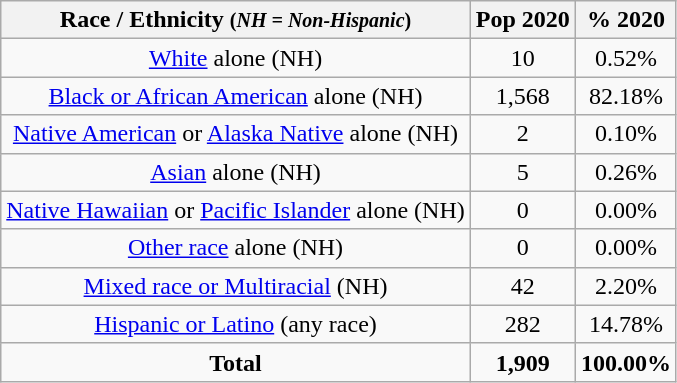<table class="wikitable" style="text-align:center;">
<tr>
<th>Race / Ethnicity <small>(<em>NH = Non-Hispanic</em>)</small></th>
<th>Pop 2020</th>
<th>% 2020</th>
</tr>
<tr>
<td><a href='#'>White</a> alone (NH)</td>
<td>10</td>
<td>0.52%</td>
</tr>
<tr>
<td><a href='#'>Black or African American</a> alone (NH)</td>
<td>1,568</td>
<td>82.18%</td>
</tr>
<tr>
<td><a href='#'>Native American</a> or <a href='#'>Alaska Native</a> alone (NH)</td>
<td>2 </td>
<td>0.10%</td>
</tr>
<tr>
<td><a href='#'>Asian</a> alone (NH)</td>
<td>5 </td>
<td>0.26%</td>
</tr>
<tr>
<td><a href='#'>Native Hawaiian</a> or <a href='#'>Pacific Islander</a> alone (NH)</td>
<td>0 </td>
<td>0.00%</td>
</tr>
<tr>
<td><a href='#'>Other race</a> alone (NH)</td>
<td>0</td>
<td>0.00%</td>
</tr>
<tr>
<td><a href='#'>Mixed race or Multiracial</a> (NH)</td>
<td>42</td>
<td>2.20%</td>
</tr>
<tr>
<td><a href='#'>Hispanic or Latino</a> (any race)</td>
<td>282</td>
<td>14.78%</td>
</tr>
<tr>
<td><strong>Total</strong></td>
<td><strong>1,909</strong></td>
<td><strong>100.00%</strong></td>
</tr>
</table>
